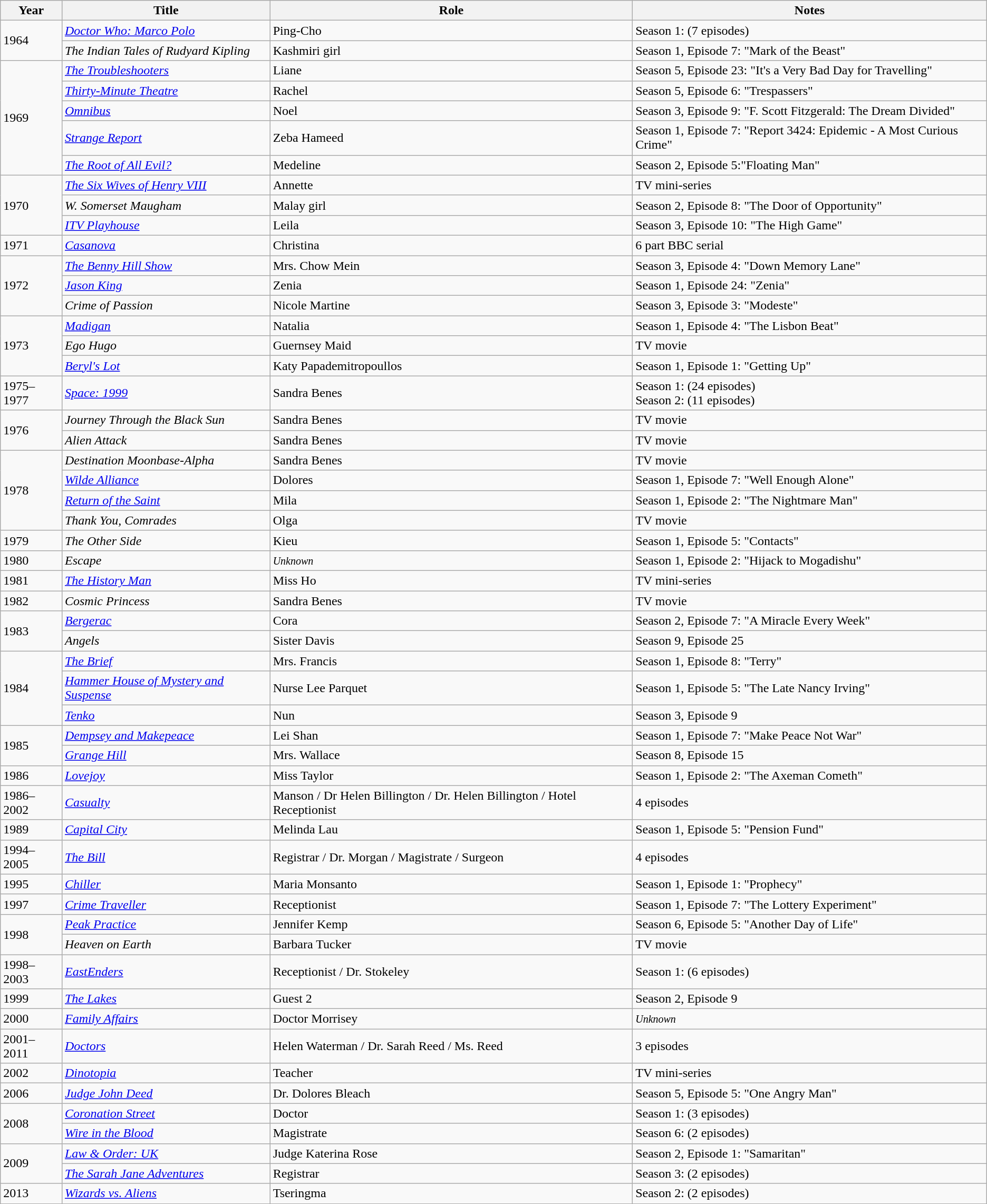<table class="wikitable sortable jquery-tablesorter">
<tr>
<th>Year</th>
<th>Title</th>
<th>Role</th>
<th>Notes</th>
</tr>
<tr>
<td rowspan="2">1964</td>
<td><em><a href='#'>Doctor Who: Marco Polo</a></em></td>
<td>Ping-Cho</td>
<td>Season 1: (7 episodes)</td>
</tr>
<tr>
<td><em>The Indian Tales of Rudyard Kipling</em></td>
<td>Kashmiri girl</td>
<td>Season 1, Episode 7: "Mark of the Beast"</td>
</tr>
<tr>
<td rowspan="5">1969</td>
<td><em><a href='#'>The Troubleshooters</a></em></td>
<td>Liane</td>
<td>Season 5, Episode 23: "It's a Very Bad Day for Travelling"</td>
</tr>
<tr>
<td><em><a href='#'>Thirty-Minute Theatre</a></em></td>
<td>Rachel</td>
<td>Season 5, Episode 6: "Trespassers"</td>
</tr>
<tr>
<td><em><a href='#'>Omnibus</a></em></td>
<td>Noel</td>
<td>Season 3, Episode 9: "F. Scott Fitzgerald: The Dream Divided"</td>
</tr>
<tr>
<td><em><a href='#'>Strange Report</a></em></td>
<td>Zeba Hameed</td>
<td>Season 1, Episode 7: "Report 3424: Epidemic - A Most Curious Crime"</td>
</tr>
<tr>
<td><em><a href='#'>The Root of All Evil?</a></em></td>
<td>Medeline</td>
<td>Season 2, Episode 5:"Floating Man"</td>
</tr>
<tr>
<td rowspan="3">1970</td>
<td><em><a href='#'>The Six Wives of Henry VIII</a></em></td>
<td>Annette</td>
<td>TV mini-series</td>
</tr>
<tr>
<td><em>W. Somerset Maugham</em></td>
<td>Malay girl</td>
<td>Season 2, Episode 8: "The Door of Opportunity"</td>
</tr>
<tr>
<td><em><a href='#'>ITV Playhouse</a></em></td>
<td>Leila</td>
<td>Season 3, Episode 10: "The High Game"</td>
</tr>
<tr>
<td>1971</td>
<td><em><a href='#'>Casanova</a></em></td>
<td>Christina</td>
<td>6 part BBC serial</td>
</tr>
<tr>
<td rowspan="3">1972</td>
<td><em><a href='#'>The Benny Hill Show</a></em></td>
<td>Mrs. Chow Mein</td>
<td>Season 3, Episode 4: "Down Memory Lane"</td>
</tr>
<tr>
<td><em><a href='#'>Jason King</a></em></td>
<td>Zenia</td>
<td>Season 1, Episode 24: "Zenia"</td>
</tr>
<tr>
<td><em>Crime of Passion</em></td>
<td>Nicole Martine</td>
<td>Season 3, Episode 3: "Modeste"</td>
</tr>
<tr>
<td rowspan="3">1973</td>
<td><em><a href='#'>Madigan</a></em></td>
<td>Natalia</td>
<td>Season 1, Episode 4: "The Lisbon Beat"</td>
</tr>
<tr>
<td><em>Ego Hugo</em></td>
<td>Guernsey Maid</td>
<td>TV movie</td>
</tr>
<tr>
<td><em><a href='#'>Beryl's Lot</a></em></td>
<td>Katy Papademitropoullos</td>
<td>Season 1, Episode 1: "Getting Up"</td>
</tr>
<tr>
<td>1975–1977</td>
<td><em><a href='#'>Space: 1999</a></em></td>
<td>Sandra Benes</td>
<td>Season 1: (24 episodes)<br>Season 2: (11 episodes)</td>
</tr>
<tr>
<td rowspan="2">1976</td>
<td><em>Journey Through the Black Sun</em></td>
<td>Sandra Benes</td>
<td>TV movie</td>
</tr>
<tr>
<td><em>Alien Attack</em></td>
<td>Sandra Benes</td>
<td>TV movie</td>
</tr>
<tr>
<td rowspan="4">1978</td>
<td><em>Destination Moonbase-Alpha</em></td>
<td>Sandra Benes</td>
<td>TV movie</td>
</tr>
<tr>
<td><em><a href='#'>Wilde Alliance</a></em></td>
<td>Dolores</td>
<td>Season 1, Episode 7: "Well Enough Alone"</td>
</tr>
<tr>
<td><em><a href='#'>Return of the Saint</a></em></td>
<td>Mila</td>
<td>Season 1, Episode 2: "The Nightmare Man"</td>
</tr>
<tr>
<td><em>Thank You, Comrades</em></td>
<td>Olga</td>
<td>TV movie</td>
</tr>
<tr>
<td>1979</td>
<td><em>The Other Side</em></td>
<td>Kieu</td>
<td>Season 1, Episode 5: "Contacts"</td>
</tr>
<tr>
<td>1980</td>
<td><em>Escape</em></td>
<td><small><em>Unknown</em></small></td>
<td>Season 1, Episode 2: "Hijack to Mogadishu"</td>
</tr>
<tr>
<td>1981</td>
<td><em><a href='#'>The History Man</a></em></td>
<td>Miss Ho</td>
<td>TV mini-series</td>
</tr>
<tr>
<td>1982</td>
<td><em>Cosmic Princess</em></td>
<td>Sandra Benes</td>
<td>TV movie</td>
</tr>
<tr>
<td rowspan="2">1983</td>
<td><em><a href='#'>Bergerac</a></em></td>
<td>Cora</td>
<td>Season 2, Episode 7: "A Miracle Every Week"</td>
</tr>
<tr>
<td><em>Angels</em></td>
<td>Sister Davis</td>
<td>Season 9, Episode 25</td>
</tr>
<tr>
<td rowspan="3">1984</td>
<td><em><a href='#'>The Brief</a></em></td>
<td>Mrs. Francis</td>
<td>Season 1, Episode 8: "Terry"</td>
</tr>
<tr>
<td><em><a href='#'>Hammer House of Mystery and Suspense</a></em></td>
<td>Nurse Lee Parquet</td>
<td>Season 1, Episode 5: "The Late Nancy Irving"</td>
</tr>
<tr>
<td><em><a href='#'>Tenko</a></em></td>
<td>Nun</td>
<td>Season 3, Episode 9</td>
</tr>
<tr>
<td rowspan="2">1985</td>
<td><em><a href='#'>Dempsey and Makepeace</a></em></td>
<td>Lei Shan</td>
<td>Season 1, Episode 7: "Make Peace Not War"</td>
</tr>
<tr>
<td><em><a href='#'>Grange Hill</a></em></td>
<td>Mrs. Wallace</td>
<td>Season 8, Episode 15</td>
</tr>
<tr>
<td>1986</td>
<td><em><a href='#'>Lovejoy</a></em></td>
<td>Miss Taylor</td>
<td>Season 1, Episode 2: "The Axeman Cometh"</td>
</tr>
<tr>
<td>1986–2002</td>
<td><em><a href='#'>Casualty</a></em></td>
<td>Manson / Dr Helen Billington / Dr. Helen Billington / Hotel Receptionist</td>
<td>4 episodes</td>
</tr>
<tr>
<td>1989</td>
<td><em><a href='#'>Capital City</a></em></td>
<td>Melinda Lau</td>
<td>Season 1, Episode 5: "Pension Fund"</td>
</tr>
<tr>
<td>1994–2005</td>
<td><em><a href='#'>The Bill</a></em></td>
<td>Registrar / Dr. Morgan / Magistrate / Surgeon</td>
<td>4 episodes</td>
</tr>
<tr>
<td>1995</td>
<td><em><a href='#'>Chiller</a></em></td>
<td>Maria Monsanto</td>
<td>Season 1, Episode 1: "Prophecy"</td>
</tr>
<tr>
<td>1997</td>
<td><em><a href='#'>Crime Traveller</a></em></td>
<td>Receptionist</td>
<td>Season 1, Episode 7: "The Lottery Experiment"</td>
</tr>
<tr>
<td rowspan="2">1998</td>
<td><em><a href='#'>Peak Practice</a></em></td>
<td>Jennifer Kemp</td>
<td>Season 6, Episode 5: "Another Day of Life"</td>
</tr>
<tr>
<td><em>Heaven on Earth</em></td>
<td>Barbara Tucker</td>
<td>TV movie</td>
</tr>
<tr>
<td>1998–2003</td>
<td><em><a href='#'>EastEnders</a></em></td>
<td>Receptionist / Dr. Stokeley</td>
<td>Season 1: (6 episodes)</td>
</tr>
<tr>
<td>1999</td>
<td><em><a href='#'>The Lakes</a></em></td>
<td>Guest 2</td>
<td>Season 2, Episode 9</td>
</tr>
<tr>
<td>2000</td>
<td><em><a href='#'>Family Affairs</a></em></td>
<td>Doctor Morrisey</td>
<td><small><em>Unknown</em></small></td>
</tr>
<tr>
<td>2001–2011</td>
<td><em><a href='#'>Doctors</a></em></td>
<td>Helen Waterman / Dr. Sarah Reed / Ms. Reed</td>
<td>3 episodes</td>
</tr>
<tr>
<td>2002</td>
<td><em><a href='#'>Dinotopia</a></em></td>
<td>Teacher</td>
<td>TV mini-series</td>
</tr>
<tr>
<td>2006</td>
<td><em><a href='#'>Judge John Deed</a></em></td>
<td>Dr. Dolores Bleach</td>
<td>Season 5, Episode 5: "One Angry Man"</td>
</tr>
<tr>
<td rowspan="2">2008</td>
<td><em><a href='#'>Coronation Street</a></em></td>
<td>Doctor</td>
<td>Season 1: (3 episodes)</td>
</tr>
<tr>
<td><em><a href='#'>Wire in the Blood</a></em></td>
<td>Magistrate</td>
<td>Season 6: (2 episodes)</td>
</tr>
<tr>
<td rowspan="2">2009</td>
<td><em><a href='#'>Law & Order: UK</a></em></td>
<td>Judge Katerina Rose</td>
<td>Season 2, Episode 1: "Samaritan"</td>
</tr>
<tr>
<td><em><a href='#'>The Sarah Jane Adventures</a></em></td>
<td>Registrar</td>
<td>Season 3: (2 episodes)</td>
</tr>
<tr>
<td>2013</td>
<td><em><a href='#'>Wizards vs. Aliens</a></em></td>
<td>Tseringma</td>
<td>Season 2: (2 episodes)</td>
</tr>
</table>
